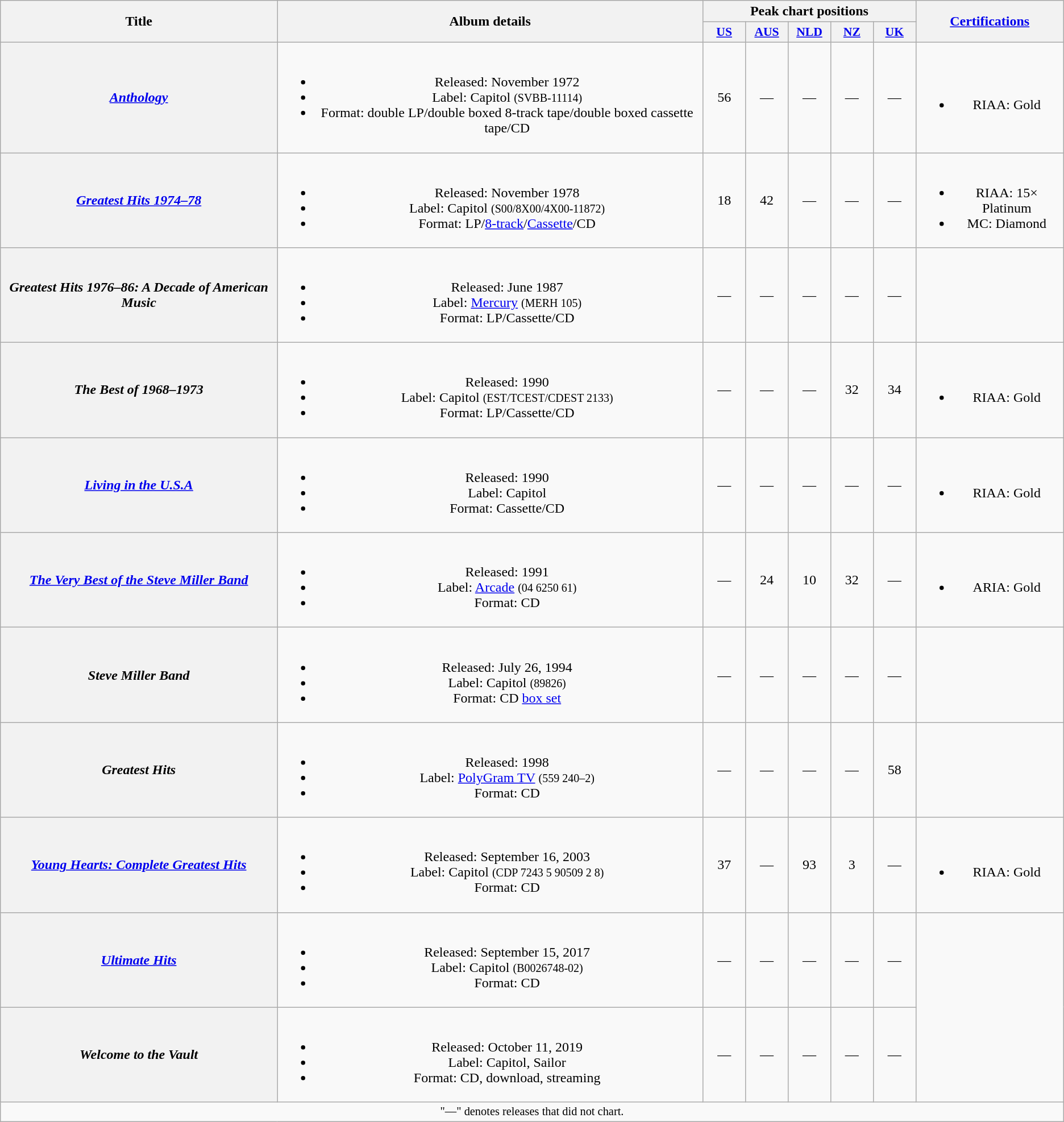<table class="wikitable plainrowheaders" style="text-align:center;">
<tr>
<th rowspan="2">Title</th>
<th rowspan="2">Album details</th>
<th colspan="5">Peak chart positions</th>
<th rowspan="2"><a href='#'>Certifications</a></th>
</tr>
<tr>
<th style="width:3em;font-size:90%;"><a href='#'>US</a><br></th>
<th style="width:3em;font-size:90%;"><a href='#'>AUS</a><br></th>
<th style="width:3em;font-size:90%;"><a href='#'>NLD</a><br></th>
<th style="width:3em;font-size:90%;"><a href='#'>NZ</a><br></th>
<th style="width:3em;font-size:90%;"><a href='#'>UK</a><br></th>
</tr>
<tr>
<th scope="row"><em><a href='#'>Anthology</a></em></th>
<td><br><ul><li>Released: November 1972</li><li>Label: Capitol <small>(SVBB-11114)</small></li><li>Format: double LP/double boxed 8-track tape/double boxed cassette tape/CD</li></ul></td>
<td>56</td>
<td>—</td>
<td>—</td>
<td>—</td>
<td>—</td>
<td><br><ul><li>RIAA: Gold</li></ul></td>
</tr>
<tr>
<th scope="row"><em><a href='#'>Greatest Hits 1974–78</a></em></th>
<td><br><ul><li>Released: November 1978</li><li>Label: Capitol <small>(S00/8X00/4X00-11872)</small></li><li>Format: LP/<a href='#'>8-track</a>/<a href='#'>Cassette</a>/CD</li></ul></td>
<td>18</td>
<td>42</td>
<td>—</td>
<td>—</td>
<td>—</td>
<td><br><ul><li>RIAA: 15× Platinum</li><li>MC: Diamond</li></ul></td>
</tr>
<tr>
<th scope="row"><em>Greatest Hits 1976–86: A Decade of American Music</em></th>
<td><br><ul><li>Released: June 1987</li><li>Label: <a href='#'>Mercury</a> <small>(MERH 105)</small></li><li>Format: LP/Cassette/CD</li></ul></td>
<td>—</td>
<td>—</td>
<td>—</td>
<td>—</td>
<td>—</td>
<td></td>
</tr>
<tr>
<th scope="row"><em>The Best of 1968–1973</em></th>
<td><br><ul><li>Released: 1990</li><li>Label: Capitol <small>(EST/TCEST/CDEST 2133)</small></li><li>Format: LP/Cassette/CD</li></ul></td>
<td>—</td>
<td>—</td>
<td>—</td>
<td>32</td>
<td>34</td>
<td><br><ul><li>RIAA: Gold</li></ul></td>
</tr>
<tr>
<th scope="row"><em><a href='#'>Living in the U.S.A</a></em></th>
<td><br><ul><li>Released: 1990</li><li>Label: Capitol</li><li>Format: Cassette/CD</li></ul></td>
<td>—</td>
<td>—</td>
<td>—</td>
<td>—</td>
<td>—</td>
<td><br><ul><li>RIAA: Gold</li></ul></td>
</tr>
<tr>
<th scope="row"><em><a href='#'>The Very Best of the Steve Miller Band</a></em></th>
<td><br><ul><li>Released: 1991</li><li>Label: <a href='#'>Arcade</a> <small>(04 6250 61)</small></li><li>Format: CD</li></ul></td>
<td>—</td>
<td>24</td>
<td>10</td>
<td>32</td>
<td>—</td>
<td><br><ul><li>ARIA: Gold</li></ul></td>
</tr>
<tr>
<th scope="row"><em>Steve Miller Band</em></th>
<td><br><ul><li>Released: July 26, 1994</li><li>Label: Capitol <small>(89826)</small></li><li>Format: CD <a href='#'>box set</a></li></ul></td>
<td>—</td>
<td>—</td>
<td>—</td>
<td>—</td>
<td>—</td>
<td></td>
</tr>
<tr>
<th scope="row"><em>Greatest Hits</em></th>
<td><br><ul><li>Released: 1998</li><li>Label: <a href='#'>PolyGram TV</a> <small>(559 240–2)</small></li><li>Format: CD</li></ul></td>
<td>—</td>
<td>—</td>
<td>—</td>
<td>—</td>
<td>58</td>
<td></td>
</tr>
<tr>
<th scope="row"><em><a href='#'>Young Hearts: Complete Greatest Hits</a></em></th>
<td><br><ul><li>Released: September 16, 2003</li><li>Label: Capitol <small>(CDP 7243 5 90509 2 8)</small></li><li>Format: CD</li></ul></td>
<td>37</td>
<td>—</td>
<td>93</td>
<td>3</td>
<td>—</td>
<td><br><ul><li>RIAA: Gold</li></ul></td>
</tr>
<tr>
<th scope="row"><em><a href='#'>Ultimate Hits</a></em></th>
<td><br><ul><li>Released: September 15, 2017</li><li>Label: Capitol <small>(B0026748-02)</small></li><li>Format: CD</li></ul></td>
<td>—</td>
<td>—</td>
<td>—</td>
<td>—</td>
<td>—</td>
</tr>
<tr>
<th scope="row"><em>Welcome to the Vault</em></th>
<td><br><ul><li>Released: October 11, 2019</li><li>Label: Capitol, Sailor</li><li>Format: CD, download, streaming</li></ul></td>
<td>—</td>
<td>—</td>
<td>—</td>
<td>—</td>
<td>—</td>
</tr>
<tr>
<td colspan="9" style="font-size:85%">"—" denotes releases that did not chart.</td>
</tr>
</table>
